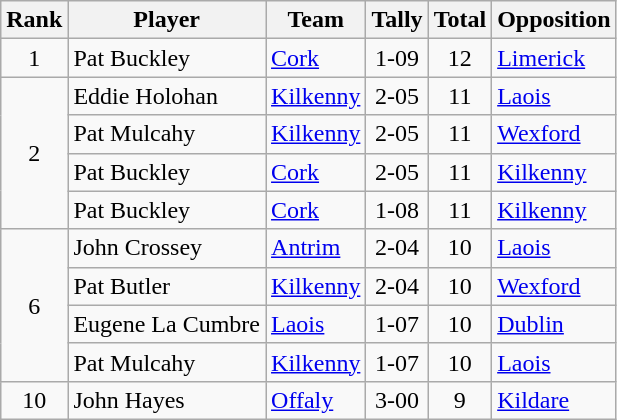<table class="wikitable">
<tr>
<th>Rank</th>
<th>Player</th>
<th>Team</th>
<th>Tally</th>
<th>Total</th>
<th>Opposition</th>
</tr>
<tr>
<td rowspan="1" style="text-align:center;">1</td>
<td>Pat Buckley</td>
<td><a href='#'>Cork</a></td>
<td align=center>1-09</td>
<td align=center>12</td>
<td><a href='#'>Limerick</a></td>
</tr>
<tr>
<td rowspan="4" style="text-align:center;">2</td>
<td>Eddie Holohan</td>
<td><a href='#'>Kilkenny</a></td>
<td align=center>2-05</td>
<td align=center>11</td>
<td><a href='#'>Laois</a></td>
</tr>
<tr>
<td>Pat Mulcahy</td>
<td><a href='#'>Kilkenny</a></td>
<td align=center>2-05</td>
<td align=center>11</td>
<td><a href='#'>Wexford</a></td>
</tr>
<tr>
<td>Pat Buckley</td>
<td><a href='#'>Cork</a></td>
<td align=center>2-05</td>
<td align=center>11</td>
<td><a href='#'>Kilkenny</a></td>
</tr>
<tr>
<td>Pat Buckley</td>
<td><a href='#'>Cork</a></td>
<td align=center>1-08</td>
<td align=center>11</td>
<td><a href='#'>Kilkenny</a></td>
</tr>
<tr>
<td rowspan="4" style="text-align:center;">6</td>
<td>John Crossey</td>
<td><a href='#'>Antrim</a></td>
<td align=center>2-04</td>
<td align=center>10</td>
<td><a href='#'>Laois</a></td>
</tr>
<tr>
<td>Pat Butler</td>
<td><a href='#'>Kilkenny</a></td>
<td align=center>2-04</td>
<td align=center>10</td>
<td><a href='#'>Wexford</a></td>
</tr>
<tr>
<td>Eugene La Cumbre</td>
<td><a href='#'>Laois</a></td>
<td align=center>1-07</td>
<td align=center>10</td>
<td><a href='#'>Dublin</a></td>
</tr>
<tr>
<td>Pat Mulcahy</td>
<td><a href='#'>Kilkenny</a></td>
<td align=center>1-07</td>
<td align=center>10</td>
<td><a href='#'>Laois</a></td>
</tr>
<tr>
<td rowspan="1" style="text-align:center;">10</td>
<td>John Hayes</td>
<td><a href='#'>Offaly</a></td>
<td align=center>3-00</td>
<td align=center>9</td>
<td><a href='#'>Kildare</a></td>
</tr>
</table>
